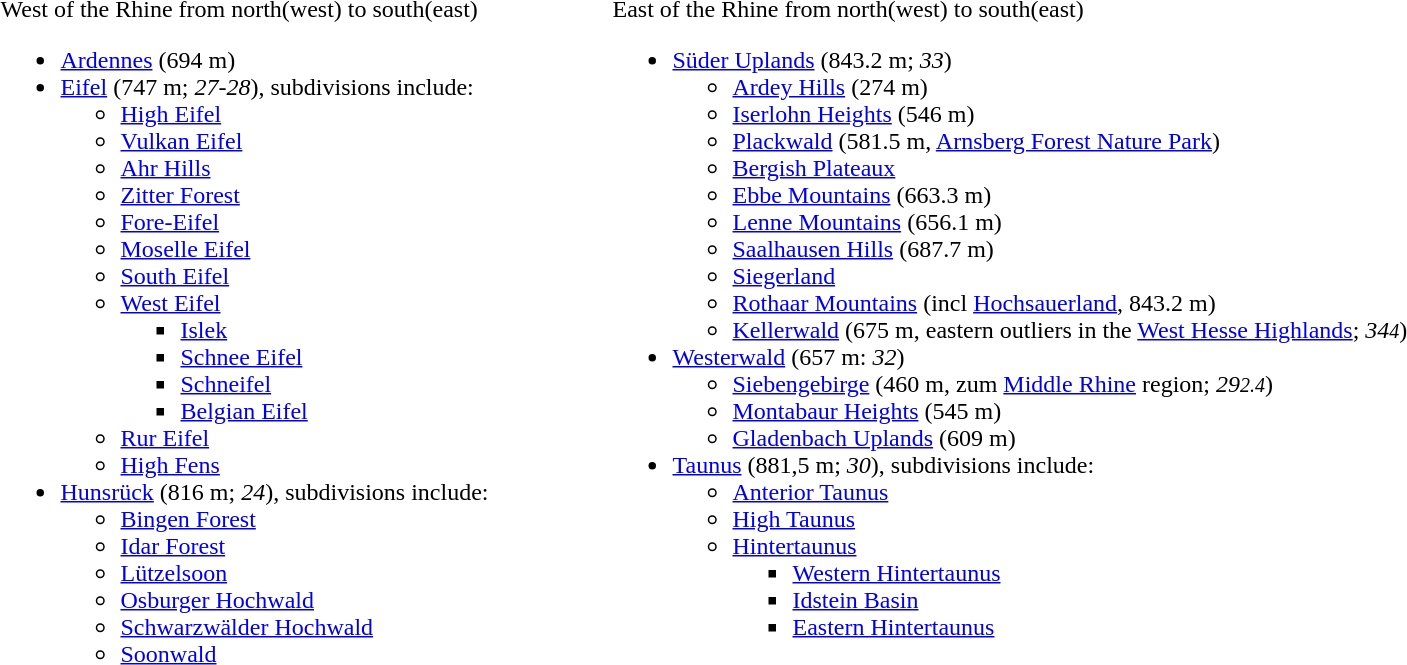<table>
<tr>
<td width = "370" valign=top><br>West of the Rhine from north(west) to south(east)<ul><li><a href='#'>Ardennes</a> (694 m)</li><li><a href='#'>Eifel</a> (747 m; <em>27-28</em>), subdivisions include:<ul><li><a href='#'>High Eifel</a></li><li><a href='#'>Vulkan Eifel</a></li><li><a href='#'>Ahr Hills</a></li><li><a href='#'>Zitter Forest</a></li><li><a href='#'>Fore-Eifel</a></li><li><a href='#'>Moselle Eifel</a></li><li><a href='#'>South Eifel</a></li><li><a href='#'>West Eifel</a><ul><li><a href='#'>Islek</a></li><li><a href='#'>Schnee Eifel</a></li><li><a href='#'>Schneifel</a></li><li><a href='#'>Belgian Eifel</a></li></ul></li><li><a href='#'>Rur Eifel</a></li><li><a href='#'>High Fens</a></li></ul></li><li><a href='#'>Hunsrück</a> (816 m; <em>24</em>), subdivisions include:<ul><li><a href='#'>Bingen Forest</a></li><li><a href='#'>Idar Forest</a></li><li><a href='#'>Lützelsoon</a></li><li><a href='#'>Osburger Hochwald</a></li><li><a href='#'>Schwarzwälder Hochwald</a></li><li><a href='#'>Soonwald</a></li></ul></li></ul></td>
<td width = "30" valign=top></td>
<td valign=top><br>East of the Rhine from north(west) to south(east)<ul><li><a href='#'>Süder Uplands</a> (843.2 m; <em>33</em>)<ul><li><a href='#'>Ardey Hills</a> (274 m)</li><li><a href='#'>Iserlohn Heights</a> (546 m)</li><li><a href='#'>Plackwald</a> (581.5 m, <a href='#'>Arnsberg Forest Nature Park</a>)</li><li><a href='#'>Bergish Plateaux</a></li><li><a href='#'>Ebbe Mountains</a> (663.3 m)</li><li><a href='#'>Lenne Mountains</a> (656.1 m)</li><li><a href='#'>Saalhausen Hills</a> (687.7 m)</li><li><a href='#'>Siegerland</a></li><li><a href='#'>Rothaar Mountains</a> (incl <a href='#'>Hochsauerland</a>, 843.2 m)</li><li><a href='#'>Kellerwald</a> (675 m, eastern outliers in the <a href='#'>West Hesse Highlands</a>; <em>34<small>4</small></em>)</li></ul></li><li><a href='#'>Westerwald</a> (657 m: <em>32</em>)<ul><li><a href='#'>Siebengebirge</a> (460 m, zum <a href='#'>Middle Rhine</a> region; <em>29<small>2.4</small></em>)</li><li><a href='#'>Montabaur Heights</a> (545 m)</li><li><a href='#'>Gladenbach Uplands</a> (609 m)</li></ul></li><li><a href='#'>Taunus</a> (881,5 m; <em>30</em>), subdivisions include:<ul><li><a href='#'>Anterior Taunus</a></li><li><a href='#'>High Taunus</a></li><li><a href='#'>Hintertaunus</a><ul><li><a href='#'>Western Hintertaunus</a></li><li><a href='#'>Idstein Basin</a></li><li><a href='#'>Eastern Hintertaunus</a></li></ul></li></ul></li></ul></td>
</tr>
</table>
